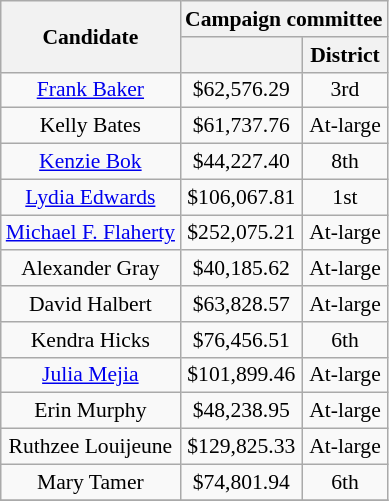<table class="wikitable sortable" style="font-size:90%;text-align:center;">
<tr>
<th rowspan="2">Candidate</th>
<th colspan="2">Campaign committee</th>
</tr>
<tr>
<th data-sort-type=currency></th>
<th>District</th>
</tr>
<tr>
<td><a href='#'>Frank Baker</a></td>
<td>$62,576.29</td>
<td>3rd</td>
</tr>
<tr>
<td>Kelly Bates</td>
<td>$61,737.76</td>
<td>At-large</td>
</tr>
<tr>
<td><a href='#'>Kenzie Bok</a></td>
<td>$44,227.40</td>
<td>8th</td>
</tr>
<tr>
<td><a href='#'>Lydia Edwards</a></td>
<td>$106,067.81</td>
<td>1st</td>
</tr>
<tr>
<td><a href='#'>Michael F. Flaherty</a></td>
<td>$252,075.21</td>
<td>At-large</td>
</tr>
<tr>
<td>Alexander Gray</td>
<td>$40,185.62</td>
<td>At-large</td>
</tr>
<tr>
<td>David Halbert</td>
<td>$63,828.57</td>
<td>At-large</td>
</tr>
<tr>
<td>Kendra Hicks</td>
<td>$76,456.51</td>
<td>6th</td>
</tr>
<tr>
<td><a href='#'>Julia Mejia</a></td>
<td>$101,899.46</td>
<td>At-large</td>
</tr>
<tr>
<td>Erin Murphy</td>
<td>$48,238.95</td>
<td>At-large</td>
</tr>
<tr>
<td>Ruthzee Louijeune</td>
<td>$129,825.33</td>
<td>At-large</td>
</tr>
<tr>
<td>Mary Tamer</td>
<td>$74,801.94</td>
<td>6th</td>
</tr>
<tr>
</tr>
</table>
